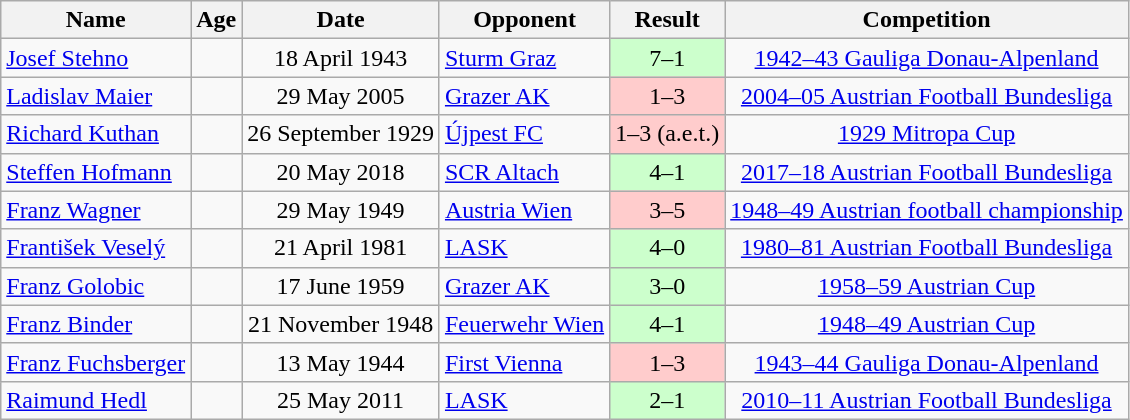<table class="wikitable" style="text-align:center">
<tr>
<th>Name</th>
<th>Age</th>
<th>Date</th>
<th>Opponent</th>
<th>Result</th>
<th>Competition</th>
</tr>
<tr>
<td align="left"> <a href='#'>Josef Stehno</a></td>
<td></td>
<td>18 April 1943</td>
<td align="left"> <a href='#'>Sturm Graz</a></td>
<td style="background:#cfc">7–1</td>
<td><a href='#'>1942–43 Gauliga Donau-Alpenland</a></td>
</tr>
<tr>
<td align="left"> <a href='#'>Ladislav Maier</a></td>
<td></td>
<td>29 May 2005</td>
<td align="left"> <a href='#'>Grazer AK</a></td>
<td style="background:#fcc">1–3</td>
<td><a href='#'>2004–05 Austrian Football Bundesliga</a></td>
</tr>
<tr>
<td align="left"> <a href='#'>Richard Kuthan</a></td>
<td></td>
<td>26 September 1929</td>
<td align="left"> <a href='#'>Újpest FC</a></td>
<td style="background:#fcc">1–3 (a.e.t.)</td>
<td><a href='#'>1929 Mitropa Cup</a></td>
</tr>
<tr>
<td align="left"> <a href='#'>Steffen Hofmann</a></td>
<td></td>
<td>20 May 2018</td>
<td align="left"> <a href='#'>SCR Altach</a></td>
<td style="background:#cfc">4–1</td>
<td><a href='#'>2017–18 Austrian Football Bundesliga</a></td>
</tr>
<tr>
<td align="left"> <a href='#'>Franz Wagner</a></td>
<td></td>
<td>29 May 1949</td>
<td align="left"> <a href='#'>Austria Wien</a></td>
<td style="background:#fcc">3–5</td>
<td><a href='#'>1948–49 Austrian football championship</a></td>
</tr>
<tr>
<td align="left"> <a href='#'>František Veselý</a></td>
<td></td>
<td>21 April 1981</td>
<td align="left"> <a href='#'>LASK</a></td>
<td style="background:#cfc">4–0</td>
<td><a href='#'>1980–81 Austrian Football Bundesliga</a></td>
</tr>
<tr>
<td align="left"> <a href='#'>Franz Golobic</a></td>
<td></td>
<td>17 June 1959</td>
<td align="left"> <a href='#'>Grazer AK</a></td>
<td style="background:#cfc">3–0</td>
<td><a href='#'>1958–59 Austrian Cup</a></td>
</tr>
<tr>
<td align="left"> <a href='#'>Franz Binder</a></td>
<td></td>
<td>21 November 1948</td>
<td align="left"> <a href='#'>Feuerwehr Wien</a></td>
<td style="background:#cfc">4–1</td>
<td><a href='#'>1948–49 Austrian Cup</a></td>
</tr>
<tr>
<td align="left"> <a href='#'>Franz Fuchsberger</a></td>
<td></td>
<td>13 May 1944</td>
<td align="left"> <a href='#'>First Vienna</a></td>
<td style="background:#fcc">1–3</td>
<td><a href='#'>1943–44 Gauliga Donau-Alpenland</a></td>
</tr>
<tr>
<td align="left"> <a href='#'>Raimund Hedl</a></td>
<td></td>
<td>25 May 2011</td>
<td align="left"> <a href='#'>LASK</a></td>
<td style="background:#cfc">2–1</td>
<td><a href='#'>2010–11 Austrian Football Bundesliga</a></td>
</tr>
</table>
